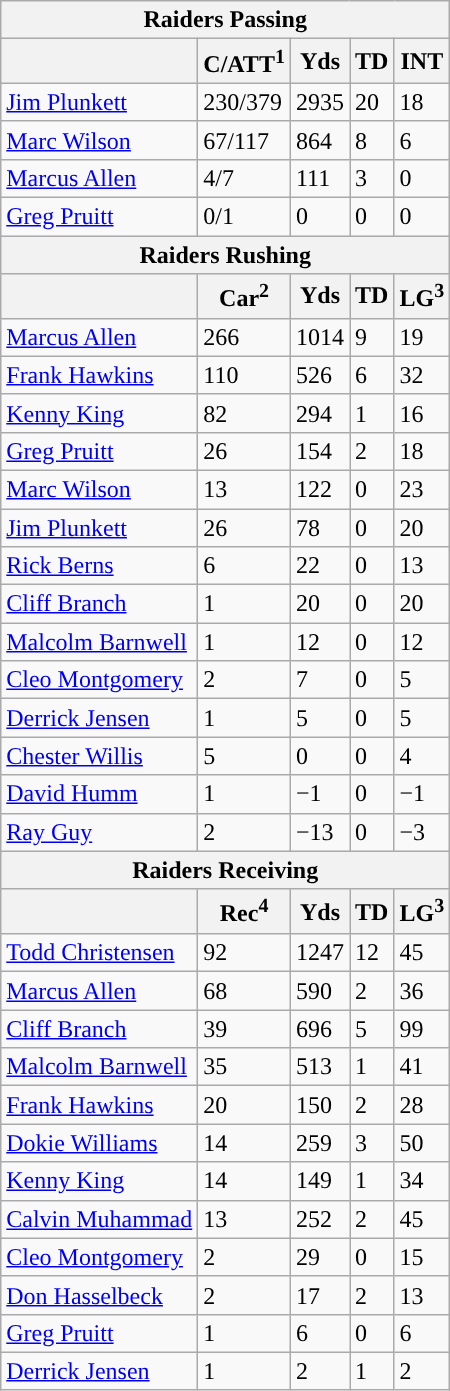<table class="wikitable">
<tr>
<th colspan="5">Raiders Passing</th>
</tr>
<tr>
<th></th>
<th>C/ATT<sup>1</sup></th>
<th>Yds</th>
<th>TD</th>
<th>INT</th>
</tr>
<tr>
<td><a href='#'>Jim Plunkett</a></td>
<td>230/379</td>
<td>2935</td>
<td>20</td>
<td>18</td>
</tr>
<tr>
<td><a href='#'>Marc Wilson</a></td>
<td>67/117</td>
<td>864</td>
<td>8</td>
<td>6</td>
</tr>
<tr>
<td><a href='#'>Marcus Allen</a></td>
<td>4/7</td>
<td>111</td>
<td>3</td>
<td>0</td>
</tr>
<tr>
<td><a href='#'>Greg Pruitt</a></td>
<td>0/1</td>
<td>0</td>
<td>0</td>
<td>0</td>
</tr>
<tr>
<th colspan="5">Raiders Rushing</th>
</tr>
<tr>
<th></th>
<th>Car<sup>2</sup></th>
<th>Yds</th>
<th>TD</th>
<th>LG<sup>3</sup></th>
</tr>
<tr>
<td><a href='#'>Marcus Allen</a></td>
<td>266</td>
<td>1014</td>
<td>9</td>
<td>19</td>
</tr>
<tr>
<td><a href='#'>Frank Hawkins</a></td>
<td>110</td>
<td>526</td>
<td>6</td>
<td>32</td>
</tr>
<tr>
<td><a href='#'>Kenny King</a></td>
<td>82</td>
<td>294</td>
<td>1</td>
<td>16</td>
</tr>
<tr>
<td><a href='#'>Greg Pruitt</a></td>
<td>26</td>
<td>154</td>
<td>2</td>
<td>18</td>
</tr>
<tr>
<td><a href='#'>Marc Wilson</a></td>
<td>13</td>
<td>122</td>
<td>0</td>
<td>23</td>
</tr>
<tr>
<td><a href='#'>Jim Plunkett</a></td>
<td>26</td>
<td>78</td>
<td>0</td>
<td>20</td>
</tr>
<tr>
<td><a href='#'>Rick Berns</a></td>
<td>6</td>
<td>22</td>
<td>0</td>
<td>13</td>
</tr>
<tr>
<td><a href='#'>Cliff Branch</a></td>
<td>1</td>
<td>20</td>
<td>0</td>
<td>20</td>
</tr>
<tr>
<td><a href='#'>Malcolm Barnwell</a></td>
<td>1</td>
<td>12</td>
<td>0</td>
<td>12</td>
</tr>
<tr>
<td><a href='#'>Cleo Montgomery</a></td>
<td>2</td>
<td>7</td>
<td>0</td>
<td>5</td>
</tr>
<tr>
<td><a href='#'>Derrick Jensen</a></td>
<td>1</td>
<td>5</td>
<td>0</td>
<td>5</td>
</tr>
<tr>
<td><a href='#'>Chester Willis</a></td>
<td>5</td>
<td>0</td>
<td>0</td>
<td>4</td>
</tr>
<tr>
<td><a href='#'>David Humm</a></td>
<td>1</td>
<td>−1</td>
<td>0</td>
<td>−1</td>
</tr>
<tr>
<td><a href='#'>Ray Guy</a></td>
<td>2</td>
<td>−13</td>
<td>0</td>
<td>−3</td>
</tr>
<tr>
<th colspan="5">Raiders Receiving</th>
</tr>
<tr>
<th></th>
<th>Rec<sup>4</sup></th>
<th>Yds</th>
<th>TD</th>
<th>LG<sup>3</sup></th>
</tr>
<tr>
<td><a href='#'>Todd Christensen</a></td>
<td>92</td>
<td>1247</td>
<td>12</td>
<td>45</td>
</tr>
<tr>
<td><a href='#'>Marcus Allen</a></td>
<td>68</td>
<td>590</td>
<td>2</td>
<td>36</td>
</tr>
<tr>
<td><a href='#'>Cliff Branch</a></td>
<td>39</td>
<td>696</td>
<td>5</td>
<td>99</td>
</tr>
<tr>
<td><a href='#'>Malcolm Barnwell</a></td>
<td>35</td>
<td>513</td>
<td>1</td>
<td>41</td>
</tr>
<tr>
<td><a href='#'>Frank Hawkins</a></td>
<td>20</td>
<td>150</td>
<td>2</td>
<td>28</td>
</tr>
<tr>
<td><a href='#'>Dokie Williams</a></td>
<td>14</td>
<td>259</td>
<td>3</td>
<td>50</td>
</tr>
<tr>
<td><a href='#'>Kenny King</a></td>
<td>14</td>
<td>149</td>
<td>1</td>
<td>34</td>
</tr>
<tr>
<td><a href='#'>Calvin Muhammad</a></td>
<td>13</td>
<td>252</td>
<td>2</td>
<td>45</td>
</tr>
<tr>
<td><a href='#'>Cleo Montgomery</a></td>
<td>2</td>
<td>29</td>
<td>0</td>
<td>15</td>
</tr>
<tr>
<td><a href='#'>Don Hasselbeck</a></td>
<td>2</td>
<td>17</td>
<td>2</td>
<td>13</td>
</tr>
<tr>
<td><a href='#'>Greg Pruitt</a></td>
<td>1</td>
<td>6</td>
<td>0</td>
<td>6</td>
</tr>
<tr>
<td><a href='#'>Derrick Jensen</a></td>
<td>1</td>
<td>2</td>
<td>1</td>
<td>2</td>
</tr>
</table>
